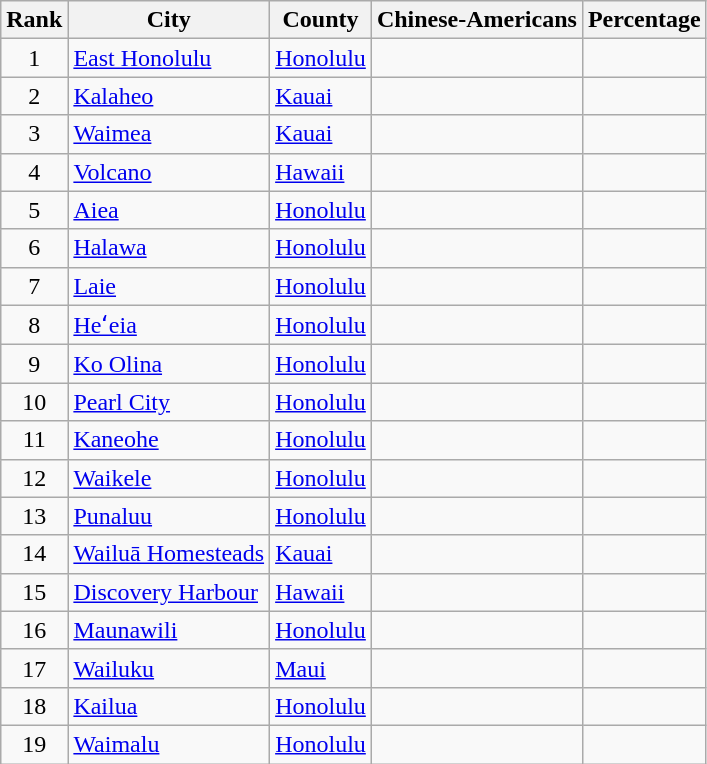<table class="wikitable sortable">
<tr>
<th>Rank</th>
<th>City</th>
<th>County</th>
<th>Chinese-Americans</th>
<th>Percentage</th>
</tr>
<tr>
<td align=center>1</td>
<td><a href='#'>East Honolulu</a></td>
<td><a href='#'>Honolulu</a></td>
<td align=right></td>
<td align=right></td>
</tr>
<tr>
<td align=center>2</td>
<td><a href='#'>Kalaheo</a></td>
<td><a href='#'>Kauai</a></td>
<td align=right></td>
<td align=right></td>
</tr>
<tr>
<td align=center>3</td>
<td><a href='#'>Waimea</a></td>
<td><a href='#'>Kauai</a></td>
<td align=right></td>
<td align=right></td>
</tr>
<tr>
<td align=center>4</td>
<td><a href='#'>Volcano</a></td>
<td><a href='#'>Hawaii</a></td>
<td align=right></td>
<td align=right></td>
</tr>
<tr>
<td align=center>5</td>
<td><a href='#'>Aiea</a></td>
<td><a href='#'>Honolulu</a></td>
<td align=right></td>
<td align=right></td>
</tr>
<tr>
<td align=center>6</td>
<td><a href='#'>Halawa</a></td>
<td><a href='#'>Honolulu</a></td>
<td align=right></td>
<td align=right></td>
</tr>
<tr>
<td align=center>7</td>
<td><a href='#'>Laie</a></td>
<td><a href='#'>Honolulu</a></td>
<td align=right></td>
<td align=right></td>
</tr>
<tr>
<td align=center>8</td>
<td><a href='#'>Heʻeia</a></td>
<td><a href='#'>Honolulu</a></td>
<td align=right></td>
<td align=right></td>
</tr>
<tr>
<td align=center>9</td>
<td><a href='#'>Ko Olina</a></td>
<td><a href='#'>Honolulu</a></td>
<td align=right></td>
<td align=right></td>
</tr>
<tr>
<td align=center>10</td>
<td><a href='#'>Pearl City</a></td>
<td><a href='#'>Honolulu</a></td>
<td align=right></td>
<td align=right></td>
</tr>
<tr>
<td align=center>11</td>
<td><a href='#'>Kaneohe</a></td>
<td><a href='#'>Honolulu</a></td>
<td align=right></td>
<td align=right></td>
</tr>
<tr>
<td align=center>12</td>
<td><a href='#'>Waikele</a></td>
<td><a href='#'>Honolulu</a></td>
<td align=right></td>
<td align=right></td>
</tr>
<tr>
<td align=center>13</td>
<td><a href='#'>Punaluu</a></td>
<td><a href='#'>Honolulu</a></td>
<td align=right></td>
<td align=right></td>
</tr>
<tr>
<td align=center>14</td>
<td><a href='#'>Wailuā Homesteads</a></td>
<td><a href='#'>Kauai</a></td>
<td align=right></td>
<td align=right></td>
</tr>
<tr>
<td align=center>15</td>
<td><a href='#'>Discovery Harbour</a></td>
<td><a href='#'>Hawaii</a></td>
<td align=right></td>
<td align=right></td>
</tr>
<tr>
<td align=center>16</td>
<td><a href='#'>Maunawili</a></td>
<td><a href='#'>Honolulu</a></td>
<td align=right></td>
<td align=right></td>
</tr>
<tr>
<td align=center>17</td>
<td><a href='#'>Wailuku</a></td>
<td><a href='#'>Maui</a></td>
<td align=right></td>
<td align=right></td>
</tr>
<tr>
<td align=center>18</td>
<td><a href='#'>Kailua</a></td>
<td><a href='#'>Honolulu</a></td>
<td align=right></td>
<td align=right></td>
</tr>
<tr>
<td align=center>19</td>
<td><a href='#'>Waimalu</a></td>
<td><a href='#'>Honolulu</a></td>
<td align=right></td>
<td align=right></td>
</tr>
</table>
